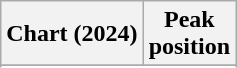<table class="wikitable sortable plainrowheaders" style="text-align:center">
<tr>
<th scope="col">Chart (2024)</th>
<th scope="col">Peak<br>position</th>
</tr>
<tr>
</tr>
<tr>
</tr>
</table>
